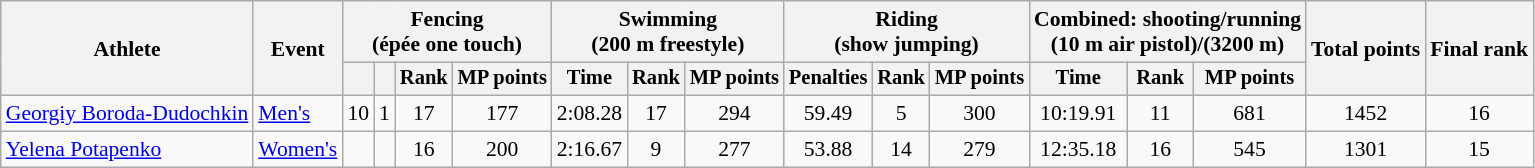<table class="wikitable" style="font-size:90%">
<tr>
<th rowspan="2">Athlete</th>
<th rowspan="2">Event</th>
<th colspan=4>Fencing<br><span>(épée one touch)</span></th>
<th colspan=3>Swimming<br><span>(200 m freestyle)</span></th>
<th colspan=3>Riding<br><span>(show jumping)</span></th>
<th colspan=3>Combined: shooting/running<br><span>(10 m air pistol)/(3200 m)</span></th>
<th rowspan=2>Total points</th>
<th rowspan=2>Final rank</th>
</tr>
<tr style="font-size:95%">
<th></th>
<th></th>
<th>Rank</th>
<th>MP points</th>
<th>Time</th>
<th>Rank</th>
<th>MP points</th>
<th>Penalties</th>
<th>Rank</th>
<th>MP points</th>
<th>Time</th>
<th>Rank</th>
<th>MP points</th>
</tr>
<tr align=center>
<td align=left><a href='#'>Georgiy Boroda-Dudochkin</a></td>
<td align=left><a href='#'>Men's</a></td>
<td>10</td>
<td>1</td>
<td>17</td>
<td>177</td>
<td>2:08.28</td>
<td>17</td>
<td>294</td>
<td>59.49</td>
<td>5</td>
<td>300</td>
<td>10:19.91</td>
<td>11</td>
<td>681</td>
<td>1452</td>
<td>16</td>
</tr>
<tr align=center>
<td align=left><a href='#'>Yelena Potapenko</a></td>
<td align=left><a href='#'>Women's</a></td>
<td></td>
<td></td>
<td>16</td>
<td>200</td>
<td>2:16.67</td>
<td>9</td>
<td>277</td>
<td>53.88</td>
<td>14</td>
<td>279</td>
<td>12:35.18</td>
<td>16</td>
<td>545</td>
<td>1301</td>
<td>15</td>
</tr>
</table>
